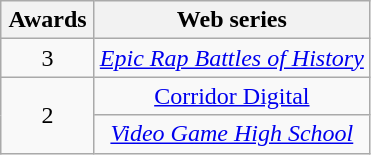<table class="wikitable plainrowheaders" style="text-align:center;">
<tr>
<th scope="col" style="width:55px;">Awards</th>
<th scope="col" style="text-align:center;">Web series</th>
</tr>
<tr>
<td>3</td>
<td><em><a href='#'>Epic Rap Battles of History</a></em></td>
</tr>
<tr>
<td rowspan="2">2</td>
<td><a href='#'>Corridor Digital</a></td>
</tr>
<tr>
<td><em><a href='#'>Video Game High School</a></em></td>
</tr>
</table>
